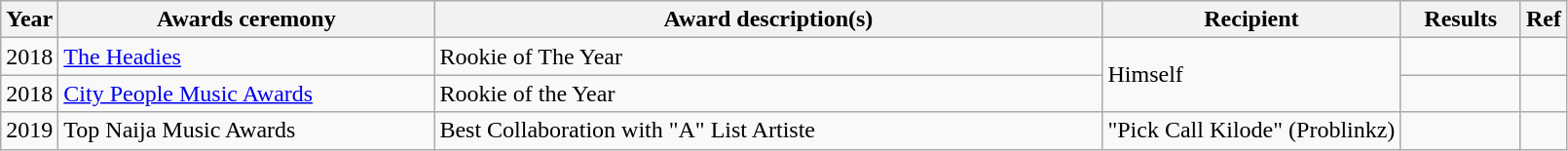<table class="wikitable">
<tr>
<th>Year</th>
<th width="250">Awards ceremony</th>
<th width="450">Award description(s)</th>
<th>Recipient</th>
<th width="75">Results</th>
<th>Ref</th>
</tr>
<tr>
<td>2018</td>
<td><a href='#'>The Headies</a></td>
<td>Rookie of The Year</td>
<td rowspan="2">Himself</td>
<td></td>
<td></td>
</tr>
<tr>
<td>2018</td>
<td><a href='#'>City People Music Awards</a></td>
<td>Rookie of the Year</td>
<td></td>
<td></td>
</tr>
<tr>
<td>2019</td>
<td>Top Naija Music Awards</td>
<td>Best Collaboration with "A" List Artiste</td>
<td>"Pick Call Kilode" (Problinkz)</td>
<td></td>
<td></td>
</tr>
</table>
